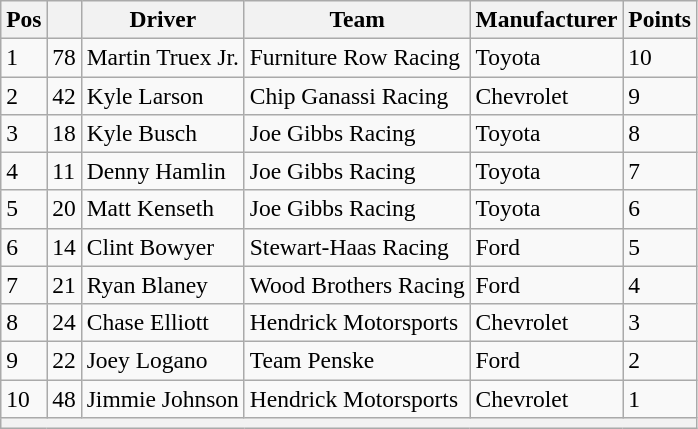<table class="wikitable" style="font-size:98%">
<tr>
<th>Pos</th>
<th></th>
<th>Driver</th>
<th>Team</th>
<th>Manufacturer</th>
<th>Points</th>
</tr>
<tr>
<td>1</td>
<td>78</td>
<td>Martin Truex Jr.</td>
<td>Furniture Row Racing</td>
<td>Toyota</td>
<td>10</td>
</tr>
<tr>
<td>2</td>
<td>42</td>
<td>Kyle Larson</td>
<td>Chip Ganassi Racing</td>
<td>Chevrolet</td>
<td>9</td>
</tr>
<tr>
<td>3</td>
<td>18</td>
<td>Kyle Busch</td>
<td>Joe Gibbs Racing</td>
<td>Toyota</td>
<td>8</td>
</tr>
<tr>
<td>4</td>
<td>11</td>
<td>Denny Hamlin</td>
<td>Joe Gibbs Racing</td>
<td>Toyota</td>
<td>7</td>
</tr>
<tr>
<td>5</td>
<td>20</td>
<td>Matt Kenseth</td>
<td>Joe Gibbs Racing</td>
<td>Toyota</td>
<td>6</td>
</tr>
<tr>
<td>6</td>
<td>14</td>
<td>Clint Bowyer</td>
<td>Stewart-Haas Racing</td>
<td>Ford</td>
<td>5</td>
</tr>
<tr>
<td>7</td>
<td>21</td>
<td>Ryan Blaney</td>
<td>Wood Brothers Racing</td>
<td>Ford</td>
<td>4</td>
</tr>
<tr>
<td>8</td>
<td>24</td>
<td>Chase Elliott</td>
<td>Hendrick Motorsports</td>
<td>Chevrolet</td>
<td>3</td>
</tr>
<tr>
<td>9</td>
<td>22</td>
<td>Joey Logano</td>
<td>Team Penske</td>
<td>Ford</td>
<td>2</td>
</tr>
<tr>
<td>10</td>
<td>48</td>
<td>Jimmie Johnson</td>
<td>Hendrick Motorsports</td>
<td>Chevrolet</td>
<td>1</td>
</tr>
<tr>
<th colspan="6"></th>
</tr>
</table>
